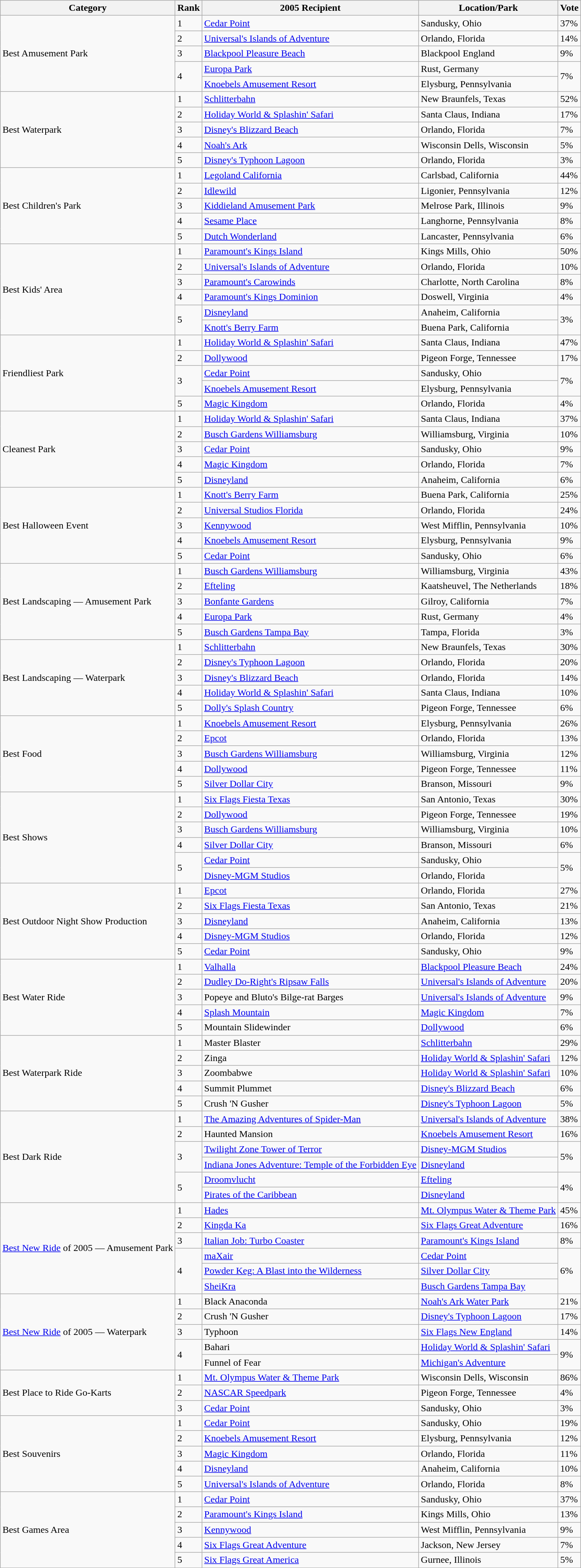<table class= "wikitable sortable" style="margin:1em auto;">
<tr>
<th>Category</th>
<th>Rank</th>
<th>2005 Recipient</th>
<th>Location/Park</th>
<th>Vote</th>
</tr>
<tr>
<td rowspan="5">Best Amusement Park</td>
<td>1</td>
<td><a href='#'>Cedar Point</a></td>
<td>Sandusky, Ohio</td>
<td>37%</td>
</tr>
<tr>
<td>2</td>
<td><a href='#'>Universal's Islands of Adventure</a></td>
<td>Orlando, Florida</td>
<td>14%</td>
</tr>
<tr>
<td>3</td>
<td><a href='#'>Blackpool Pleasure Beach</a></td>
<td>Blackpool England</td>
<td>9%</td>
</tr>
<tr>
<td rowspan="2">4</td>
<td><a href='#'>Europa Park</a></td>
<td>Rust, Germany</td>
<td rowspan="2">7%</td>
</tr>
<tr>
<td><a href='#'>Knoebels Amusement Resort</a></td>
<td>Elysburg, Pennsylvania</td>
</tr>
<tr>
<td rowspan="5">Best Waterpark</td>
<td>1</td>
<td><a href='#'>Schlitterbahn</a></td>
<td>New Braunfels, Texas</td>
<td>52%</td>
</tr>
<tr>
<td>2</td>
<td><a href='#'>Holiday World & Splashin' Safari</a></td>
<td>Santa Claus, Indiana</td>
<td>17%</td>
</tr>
<tr>
<td>3</td>
<td><a href='#'>Disney's Blizzard Beach</a></td>
<td>Orlando, Florida</td>
<td>7%</td>
</tr>
<tr>
<td>4</td>
<td><a href='#'>Noah's Ark</a></td>
<td>Wisconsin Dells, Wisconsin</td>
<td>5%</td>
</tr>
<tr>
<td>5</td>
<td><a href='#'>Disney's Typhoon Lagoon</a></td>
<td>Orlando, Florida</td>
<td>3%</td>
</tr>
<tr>
<td rowspan="5">Best Children's Park</td>
<td>1</td>
<td><a href='#'>Legoland California</a></td>
<td>Carlsbad, California</td>
<td>44%</td>
</tr>
<tr>
<td>2</td>
<td><a href='#'>Idlewild</a></td>
<td>Ligonier, Pennsylvania</td>
<td>12%</td>
</tr>
<tr>
<td>3</td>
<td><a href='#'>Kiddieland Amusement Park</a></td>
<td>Melrose Park, Illinois</td>
<td>9%</td>
</tr>
<tr>
<td>4</td>
<td><a href='#'>Sesame Place</a></td>
<td>Langhorne, Pennsylvania</td>
<td>8%</td>
</tr>
<tr>
<td>5</td>
<td><a href='#'>Dutch Wonderland</a></td>
<td>Lancaster, Pennsylvania</td>
<td>6%</td>
</tr>
<tr>
<td rowspan="6">Best Kids' Area</td>
<td>1</td>
<td><a href='#'>Paramount's Kings Island</a></td>
<td>Kings Mills, Ohio</td>
<td>50%</td>
</tr>
<tr>
<td>2</td>
<td><a href='#'>Universal's Islands of Adventure</a></td>
<td>Orlando, Florida</td>
<td>10%</td>
</tr>
<tr>
<td>3</td>
<td><a href='#'>Paramount's Carowinds</a></td>
<td>Charlotte, North Carolina</td>
<td>8%</td>
</tr>
<tr>
<td>4</td>
<td><a href='#'>Paramount's Kings Dominion</a></td>
<td>Doswell, Virginia</td>
<td>4%</td>
</tr>
<tr>
<td rowspan="2">5</td>
<td><a href='#'>Disneyland</a></td>
<td>Anaheim, California</td>
<td rowspan="2">3%</td>
</tr>
<tr>
<td><a href='#'>Knott's Berry Farm</a></td>
<td>Buena Park, California</td>
</tr>
<tr>
<td rowspan="5">Friendliest Park</td>
<td>1</td>
<td><a href='#'>Holiday World & Splashin' Safari</a></td>
<td>Santa Claus, Indiana</td>
<td>47%</td>
</tr>
<tr>
<td>2</td>
<td><a href='#'>Dollywood</a></td>
<td>Pigeon Forge, Tennessee</td>
<td>17%</td>
</tr>
<tr>
<td rowspan="2">3</td>
<td><a href='#'>Cedar Point</a></td>
<td>Sandusky, Ohio</td>
<td rowspan="2">7%</td>
</tr>
<tr>
<td><a href='#'>Knoebels Amusement Resort</a></td>
<td>Elysburg, Pennsylvania</td>
</tr>
<tr>
<td>5</td>
<td><a href='#'>Magic Kingdom</a></td>
<td>Orlando, Florida</td>
<td>4%</td>
</tr>
<tr>
<td rowspan="5">Cleanest Park</td>
<td>1</td>
<td><a href='#'>Holiday World & Splashin' Safari</a></td>
<td>Santa Claus, Indiana</td>
<td>37%</td>
</tr>
<tr>
<td>2</td>
<td><a href='#'>Busch Gardens Williamsburg</a></td>
<td>Williamsburg, Virginia</td>
<td>10%</td>
</tr>
<tr>
<td>3</td>
<td><a href='#'>Cedar Point</a></td>
<td>Sandusky, Ohio</td>
<td>9%</td>
</tr>
<tr>
<td>4</td>
<td><a href='#'>Magic Kingdom</a></td>
<td>Orlando, Florida</td>
<td>7%</td>
</tr>
<tr>
<td>5</td>
<td><a href='#'>Disneyland</a></td>
<td>Anaheim, California</td>
<td>6%</td>
</tr>
<tr>
<td rowspan="5">Best Halloween Event</td>
<td>1</td>
<td><a href='#'>Knott's Berry Farm</a></td>
<td>Buena Park, California</td>
<td>25%</td>
</tr>
<tr>
<td>2</td>
<td><a href='#'>Universal Studios Florida</a></td>
<td>Orlando, Florida</td>
<td>24%</td>
</tr>
<tr>
<td>3</td>
<td><a href='#'>Kennywood</a></td>
<td>West Mifflin, Pennsylvania</td>
<td>10%</td>
</tr>
<tr>
<td>4</td>
<td><a href='#'>Knoebels Amusement Resort</a></td>
<td>Elysburg, Pennsylvania</td>
<td>9%</td>
</tr>
<tr>
<td>5</td>
<td><a href='#'>Cedar Point</a></td>
<td>Sandusky, Ohio</td>
<td>6%</td>
</tr>
<tr>
<td rowspan="5">Best Landscaping — Amusement Park</td>
<td>1</td>
<td><a href='#'>Busch Gardens Williamsburg</a></td>
<td>Williamsburg, Virginia</td>
<td>43%</td>
</tr>
<tr>
<td>2</td>
<td><a href='#'>Efteling</a></td>
<td>Kaatsheuvel, The Netherlands</td>
<td>18%</td>
</tr>
<tr>
<td>3</td>
<td><a href='#'>Bonfante Gardens</a></td>
<td>Gilroy, California</td>
<td>7%</td>
</tr>
<tr>
<td>4</td>
<td><a href='#'>Europa Park</a></td>
<td>Rust, Germany</td>
<td>4%</td>
</tr>
<tr>
<td>5</td>
<td><a href='#'>Busch Gardens Tampa Bay</a></td>
<td>Tampa, Florida</td>
<td>3%</td>
</tr>
<tr>
<td rowspan="5">Best Landscaping — Waterpark</td>
<td>1</td>
<td><a href='#'>Schlitterbahn</a></td>
<td>New Braunfels, Texas</td>
<td>30%</td>
</tr>
<tr>
<td>2</td>
<td><a href='#'>Disney's Typhoon Lagoon</a></td>
<td>Orlando, Florida</td>
<td>20%</td>
</tr>
<tr>
<td>3</td>
<td><a href='#'>Disney's Blizzard Beach</a></td>
<td>Orlando, Florida</td>
<td>14%</td>
</tr>
<tr>
<td>4</td>
<td><a href='#'>Holiday World & Splashin' Safari</a></td>
<td>Santa Claus, Indiana</td>
<td>10%</td>
</tr>
<tr>
<td>5</td>
<td><a href='#'>Dolly's Splash Country</a></td>
<td>Pigeon Forge, Tennessee</td>
<td>6%</td>
</tr>
<tr>
<td rowspan="5">Best Food</td>
<td>1</td>
<td><a href='#'>Knoebels Amusement Resort</a></td>
<td>Elysburg, Pennsylvania</td>
<td>26%</td>
</tr>
<tr>
<td>2</td>
<td><a href='#'>Epcot</a></td>
<td>Orlando, Florida</td>
<td>13%</td>
</tr>
<tr>
<td>3</td>
<td><a href='#'>Busch Gardens Williamsburg</a></td>
<td>Williamsburg, Virginia</td>
<td>12%</td>
</tr>
<tr>
<td>4</td>
<td><a href='#'>Dollywood</a></td>
<td>Pigeon Forge, Tennessee</td>
<td>11%</td>
</tr>
<tr>
<td>5</td>
<td><a href='#'>Silver Dollar City</a></td>
<td>Branson, Missouri</td>
<td>9%</td>
</tr>
<tr>
<td rowspan="6">Best Shows</td>
<td>1</td>
<td><a href='#'>Six Flags Fiesta Texas</a></td>
<td>San Antonio, Texas</td>
<td>30%</td>
</tr>
<tr>
<td>2</td>
<td><a href='#'>Dollywood</a></td>
<td>Pigeon Forge, Tennessee</td>
<td>19%</td>
</tr>
<tr>
<td>3</td>
<td><a href='#'>Busch Gardens Williamsburg</a></td>
<td>Williamsburg, Virginia</td>
<td>10%</td>
</tr>
<tr>
<td>4</td>
<td><a href='#'>Silver Dollar City</a></td>
<td>Branson, Missouri</td>
<td>6%</td>
</tr>
<tr>
<td rowspan="2">5</td>
<td><a href='#'>Cedar Point</a></td>
<td>Sandusky, Ohio</td>
<td rowspan="2">5%</td>
</tr>
<tr>
<td><a href='#'>Disney-MGM Studios</a></td>
<td>Orlando, Florida</td>
</tr>
<tr>
<td rowspan="5">Best Outdoor Night Show Production</td>
<td>1</td>
<td><a href='#'>Epcot</a></td>
<td>Orlando, Florida</td>
<td>27%</td>
</tr>
<tr>
<td>2</td>
<td><a href='#'>Six Flags Fiesta Texas</a></td>
<td>San Antonio, Texas</td>
<td>21%</td>
</tr>
<tr>
<td>3</td>
<td><a href='#'>Disneyland</a></td>
<td>Anaheim, California</td>
<td>13%</td>
</tr>
<tr>
<td>4</td>
<td><a href='#'>Disney-MGM Studios</a></td>
<td>Orlando, Florida</td>
<td>12%</td>
</tr>
<tr>
<td>5</td>
<td><a href='#'>Cedar Point</a></td>
<td>Sandusky, Ohio</td>
<td>9%</td>
</tr>
<tr>
<td rowspan="5">Best Water Ride</td>
<td>1</td>
<td><a href='#'>Valhalla</a></td>
<td><a href='#'>Blackpool Pleasure Beach</a></td>
<td>24%</td>
</tr>
<tr>
<td>2</td>
<td><a href='#'>Dudley Do-Right's Ripsaw Falls</a></td>
<td><a href='#'>Universal's Islands of Adventure</a></td>
<td>20%</td>
</tr>
<tr>
<td>3</td>
<td>Popeye and Bluto's Bilge-rat Barges</td>
<td><a href='#'>Universal's Islands of Adventure</a></td>
<td>9%</td>
</tr>
<tr>
<td>4</td>
<td><a href='#'>Splash Mountain</a></td>
<td><a href='#'>Magic Kingdom</a></td>
<td>7%</td>
</tr>
<tr>
<td>5</td>
<td>Mountain Slidewinder</td>
<td><a href='#'>Dollywood</a></td>
<td>6%</td>
</tr>
<tr>
<td rowspan="5">Best Waterpark Ride</td>
<td>1</td>
<td>Master Blaster</td>
<td><a href='#'>Schlitterbahn</a></td>
<td>29%</td>
</tr>
<tr>
<td>2</td>
<td>Zinga</td>
<td><a href='#'>Holiday World & Splashin' Safari</a></td>
<td>12%</td>
</tr>
<tr>
<td>3</td>
<td>Zoombabwe</td>
<td><a href='#'>Holiday World & Splashin' Safari</a></td>
<td>10%</td>
</tr>
<tr>
<td>4</td>
<td>Summit Plummet</td>
<td><a href='#'>Disney's Blizzard Beach</a></td>
<td>6%</td>
</tr>
<tr>
<td>5</td>
<td>Crush 'N Gusher</td>
<td><a href='#'>Disney's Typhoon Lagoon</a></td>
<td>5%</td>
</tr>
<tr>
<td rowspan="6">Best Dark Ride</td>
<td>1</td>
<td><a href='#'>The Amazing Adventures of Spider-Man</a></td>
<td><a href='#'>Universal's Islands of Adventure</a></td>
<td>38%</td>
</tr>
<tr>
<td>2</td>
<td>Haunted Mansion</td>
<td><a href='#'>Knoebels Amusement Resort</a></td>
<td>16%</td>
</tr>
<tr>
<td rowspan="2">3</td>
<td><a href='#'>Twilight Zone Tower of Terror</a></td>
<td><a href='#'>Disney-MGM Studios</a></td>
<td rowspan="2">5%</td>
</tr>
<tr>
<td><a href='#'>Indiana Jones Adventure: Temple of the Forbidden Eye</a></td>
<td><a href='#'>Disneyland</a></td>
</tr>
<tr>
<td rowspan="2">5</td>
<td><a href='#'>Droomvlucht</a></td>
<td><a href='#'>Efteling</a></td>
<td rowspan="2">4%</td>
</tr>
<tr>
<td><a href='#'>Pirates of the Caribbean</a></td>
<td><a href='#'>Disneyland</a></td>
</tr>
<tr>
<td rowspan="6"><a href='#'>Best New Ride</a> of 2005 — Amusement Park</td>
<td>1</td>
<td><a href='#'>Hades</a></td>
<td><a href='#'>Mt. Olympus Water & Theme Park</a></td>
<td>45%</td>
</tr>
<tr>
<td>2</td>
<td><a href='#'>Kingda Ka</a></td>
<td><a href='#'>Six Flags Great Adventure</a></td>
<td>16%</td>
</tr>
<tr>
<td>3</td>
<td><a href='#'>Italian Job: Turbo Coaster</a></td>
<td><a href='#'>Paramount's Kings Island</a></td>
<td>8%</td>
</tr>
<tr>
<td rowspan="3">4</td>
<td><a href='#'>maXair</a></td>
<td><a href='#'>Cedar Point</a></td>
<td rowspan="3">6%</td>
</tr>
<tr>
<td><a href='#'>Powder Keg: A Blast into the Wilderness</a></td>
<td><a href='#'>Silver Dollar City</a></td>
</tr>
<tr>
<td><a href='#'>SheiKra</a></td>
<td><a href='#'>Busch Gardens Tampa Bay</a></td>
</tr>
<tr>
<td rowspan="5"><a href='#'>Best New Ride</a> of 2005 — Waterpark</td>
<td>1</td>
<td>Black Anaconda</td>
<td><a href='#'>Noah's Ark Water Park</a></td>
<td>21%</td>
</tr>
<tr>
<td>2</td>
<td>Crush 'N Gusher</td>
<td><a href='#'>Disney's Typhoon Lagoon</a></td>
<td>17%</td>
</tr>
<tr>
<td>3</td>
<td>Typhoon</td>
<td><a href='#'>Six Flags New England</a></td>
<td>14%</td>
</tr>
<tr>
<td rowspan="2">4</td>
<td>Bahari</td>
<td><a href='#'>Holiday World & Splashin' Safari</a></td>
<td rowspan="2">9%</td>
</tr>
<tr>
<td>Funnel of Fear</td>
<td><a href='#'>Michigan's Adventure</a></td>
</tr>
<tr>
<td rowspan="3">Best Place to Ride Go-Karts</td>
<td>1</td>
<td><a href='#'>Mt. Olympus Water & Theme Park</a></td>
<td>Wisconsin Dells, Wisconsin</td>
<td>86%</td>
</tr>
<tr>
<td>2</td>
<td><a href='#'>NASCAR Speedpark</a></td>
<td>Pigeon Forge, Tennessee</td>
<td>4%</td>
</tr>
<tr>
<td>3</td>
<td><a href='#'>Cedar Point</a></td>
<td>Sandusky, Ohio</td>
<td>3%</td>
</tr>
<tr>
<td rowspan="5">Best Souvenirs</td>
<td>1</td>
<td><a href='#'>Cedar Point</a></td>
<td>Sandusky, Ohio</td>
<td>19%</td>
</tr>
<tr>
<td>2</td>
<td><a href='#'>Knoebels Amusement Resort</a></td>
<td>Elysburg, Pennsylvania</td>
<td>12%</td>
</tr>
<tr>
<td>3</td>
<td><a href='#'>Magic Kingdom</a></td>
<td>Orlando, Florida</td>
<td>11%</td>
</tr>
<tr>
<td>4</td>
<td><a href='#'>Disneyland</a></td>
<td>Anaheim, California</td>
<td>10%</td>
</tr>
<tr>
<td>5</td>
<td><a href='#'>Universal's Islands of Adventure</a></td>
<td>Orlando, Florida</td>
<td>8%</td>
</tr>
<tr>
<td rowspan="5">Best Games Area</td>
<td>1</td>
<td><a href='#'>Cedar Point</a></td>
<td>Sandusky, Ohio</td>
<td>37%</td>
</tr>
<tr>
<td>2</td>
<td><a href='#'>Paramount's Kings Island</a></td>
<td>Kings Mills, Ohio</td>
<td>13%</td>
</tr>
<tr>
<td>3</td>
<td><a href='#'>Kennywood</a></td>
<td>West Mifflin, Pennsylvania</td>
<td>9%</td>
</tr>
<tr>
<td>4</td>
<td><a href='#'>Six Flags Great Adventure</a></td>
<td>Jackson, New Jersey</td>
<td>7%</td>
</tr>
<tr>
<td>5</td>
<td><a href='#'>Six Flags Great America</a></td>
<td>Gurnee, Illinois</td>
<td>5%</td>
</tr>
</table>
